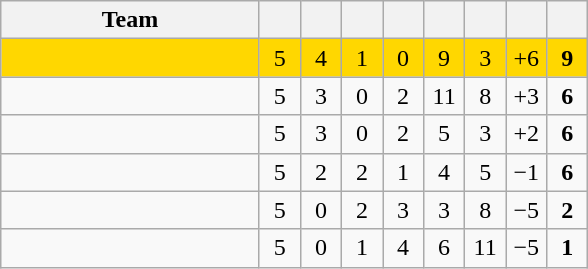<table class="wikitable" style="text-align:center">
<tr>
<th width=165>Team</th>
<th width=20></th>
<th width=20></th>
<th width=20></th>
<th width=20></th>
<th width=20></th>
<th width=20></th>
<th width=20></th>
<th width=20></th>
</tr>
<tr align=center bgcolor=gold>
<td align=left></td>
<td>5</td>
<td>4</td>
<td>1</td>
<td>0</td>
<td>9</td>
<td>3</td>
<td>+6</td>
<td><strong>9</strong></td>
</tr>
<tr align=center>
<td align=left></td>
<td>5</td>
<td>3</td>
<td>0</td>
<td>2</td>
<td>11</td>
<td>8</td>
<td>+3</td>
<td><strong>6</strong></td>
</tr>
<tr align=center>
<td align=left></td>
<td>5</td>
<td>3</td>
<td>0</td>
<td>2</td>
<td>5</td>
<td>3</td>
<td>+2</td>
<td><strong>6</strong></td>
</tr>
<tr align=center>
<td align=left></td>
<td>5</td>
<td>2</td>
<td>2</td>
<td>1</td>
<td>4</td>
<td>5</td>
<td>−1</td>
<td><strong>6</strong></td>
</tr>
<tr align=center>
<td align=left></td>
<td>5</td>
<td>0</td>
<td>2</td>
<td>3</td>
<td>3</td>
<td>8</td>
<td>−5</td>
<td><strong>2</strong></td>
</tr>
<tr align=center>
<td align=left></td>
<td>5</td>
<td>0</td>
<td>1</td>
<td>4</td>
<td>6</td>
<td>11</td>
<td>−5</td>
<td><strong>1</strong></td>
</tr>
</table>
